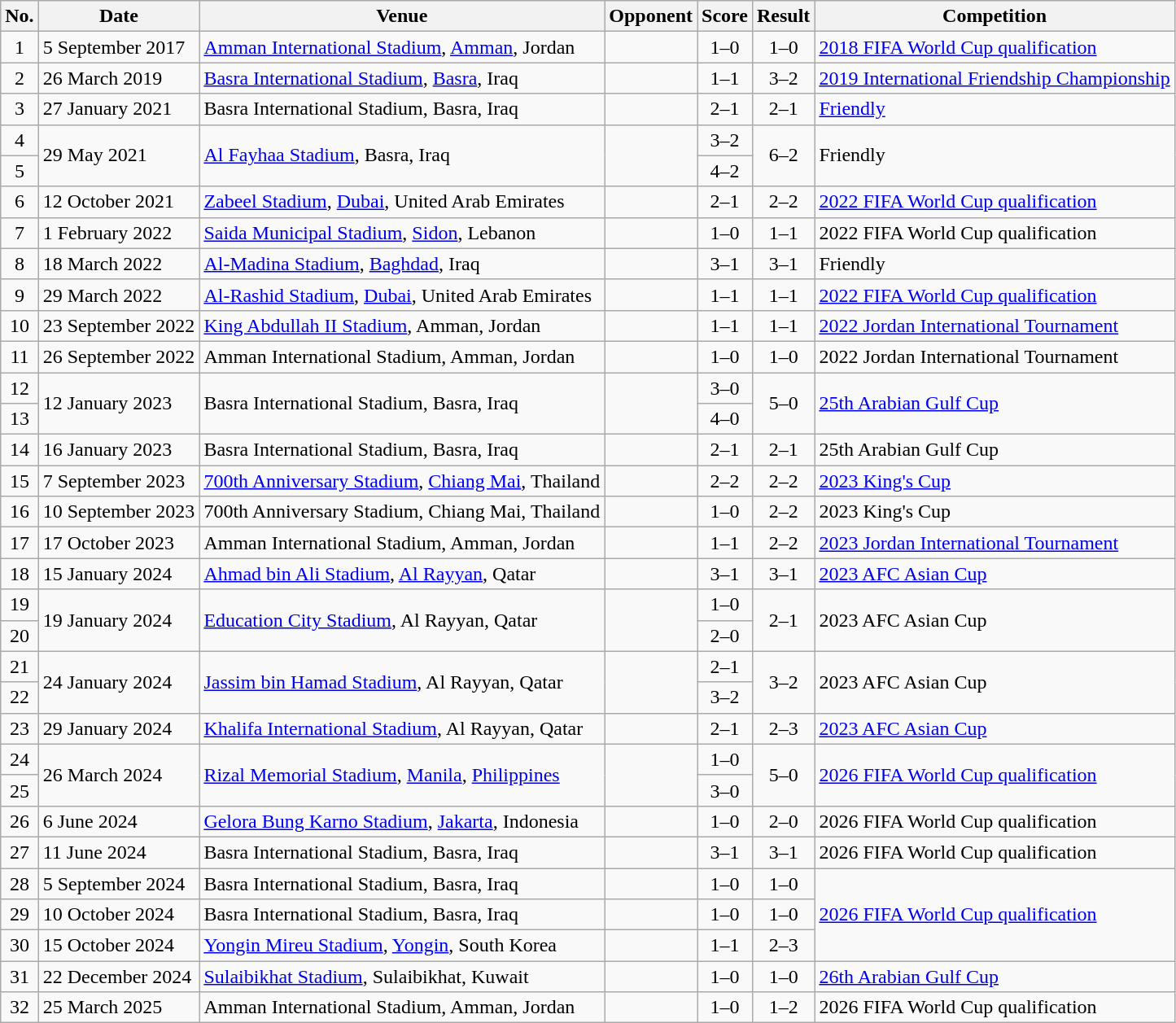<table class="wikitable sortable">
<tr>
<th scope="col">No.</th>
<th scope="col">Date</th>
<th scope="col">Venue</th>
<th scope="col">Opponent</th>
<th scope="col">Score</th>
<th scope="col">Result</th>
<th scope="col">Competition</th>
</tr>
<tr>
<td style="text-align:center">1</td>
<td>5 September 2017</td>
<td><a href='#'>Amman International Stadium</a>, <a href='#'>Amman</a>, Jordan</td>
<td></td>
<td style="text-align:center">1–0</td>
<td style="text-align:center">1–0</td>
<td><a href='#'>2018 FIFA World Cup qualification</a></td>
</tr>
<tr>
<td style="text-align:center">2</td>
<td>26 March 2019</td>
<td><a href='#'>Basra International Stadium</a>, <a href='#'>Basra</a>, Iraq</td>
<td></td>
<td style="text-align:center">1–1</td>
<td style="text-align:center">3–2</td>
<td><a href='#'>2019 International Friendship Championship</a></td>
</tr>
<tr>
<td style="text-align:center">3</td>
<td>27 January 2021</td>
<td>Basra International Stadium, Basra, Iraq</td>
<td></td>
<td style="text-align:center">2–1</td>
<td style="text-align:center">2–1</td>
<td><a href='#'>Friendly</a></td>
</tr>
<tr>
<td style="text-align:center">4</td>
<td rowspan="2">29 May 2021</td>
<td rowspan="2"><a href='#'>Al Fayhaa Stadium</a>, Basra, Iraq</td>
<td rowspan="2"></td>
<td style="text-align:center">3–2</td>
<td rowspan="2" style="text-align:center">6–2</td>
<td rowspan="2">Friendly</td>
</tr>
<tr>
<td style="text-align:center">5</td>
<td style="text-align:center">4–2</td>
</tr>
<tr>
<td style="text-align:center">6</td>
<td>12 October 2021</td>
<td><a href='#'>Zabeel Stadium</a>, <a href='#'>Dubai</a>, United Arab Emirates</td>
<td></td>
<td style="text-align:center">2–1</td>
<td style="text-align:center">2–2</td>
<td><a href='#'>2022 FIFA World Cup qualification</a></td>
</tr>
<tr>
<td style="text-align:center">7</td>
<td>1 February 2022</td>
<td><a href='#'>Saida Municipal Stadium</a>, <a href='#'>Sidon</a>, Lebanon</td>
<td></td>
<td style="text-align:center">1–0</td>
<td style="text-align:center">1–1</td>
<td>2022 FIFA World Cup qualification</td>
</tr>
<tr>
<td style="text-align:center">8</td>
<td>18 March 2022</td>
<td><a href='#'>Al-Madina Stadium</a>, <a href='#'>Baghdad</a>, Iraq</td>
<td></td>
<td style="text-align:center">3–1</td>
<td style="text-align:center">3–1</td>
<td>Friendly</td>
</tr>
<tr>
<td style="text-align:center">9</td>
<td>29 March 2022</td>
<td><a href='#'>Al-Rashid Stadium</a>, <a href='#'>Dubai</a>, United Arab Emirates</td>
<td></td>
<td style="text-align:center">1–1</td>
<td style="text-align:center">1–1</td>
<td><a href='#'>2022 FIFA World Cup qualification</a></td>
</tr>
<tr>
<td style="text-align:center">10</td>
<td>23 September 2022</td>
<td><a href='#'>King Abdullah II Stadium</a>, Amman, Jordan</td>
<td></td>
<td style="text-align:center">1–1</td>
<td style="text-align:center">1–1<br></td>
<td><a href='#'>2022 Jordan International Tournament</a></td>
</tr>
<tr>
<td style="text-align:center">11</td>
<td>26 September 2022</td>
<td>Amman International Stadium, Amman, Jordan</td>
<td></td>
<td style="text-align:center">1–0</td>
<td style="text-align:center">1–0</td>
<td>2022 Jordan International Tournament</td>
</tr>
<tr>
<td style="text-align:center">12</td>
<td rowspan="2">12 January 2023</td>
<td rowspan="2">Basra International Stadium, Basra, Iraq</td>
<td rowspan="2"></td>
<td style="text-align:center">3–0</td>
<td rowspan="2" style="text-align:center">5–0</td>
<td rowspan="2"><a href='#'>25th Arabian Gulf Cup</a></td>
</tr>
<tr>
<td style="text-align:center">13</td>
<td style="text-align:center">4–0</td>
</tr>
<tr>
<td style="text-align:center">14</td>
<td>16 January 2023</td>
<td>Basra International Stadium, Basra, Iraq</td>
<td></td>
<td style="text-align:center">2–1</td>
<td style="text-align:center">2–1</td>
<td>25th Arabian Gulf Cup</td>
</tr>
<tr>
<td style="text-align:center">15</td>
<td>7 September 2023</td>
<td><a href='#'>700th Anniversary Stadium</a>, <a href='#'>Chiang Mai</a>, Thailand</td>
<td></td>
<td style="text-align:center">2–2</td>
<td style="text-align:center">2–2<br></td>
<td><a href='#'>2023 King's Cup</a></td>
</tr>
<tr>
<td style="text-align:center">16</td>
<td>10 September 2023</td>
<td>700th Anniversary Stadium, Chiang Mai, Thailand</td>
<td></td>
<td style="text-align:center">1–0</td>
<td style="text-align:center">2–2<br></td>
<td>2023 King's Cup</td>
</tr>
<tr>
<td style="text-align:center">17</td>
<td>17 October 2023</td>
<td>Amman International Stadium, Amman, Jordan</td>
<td></td>
<td style="text-align:center">1–1</td>
<td style="text-align:center">2–2<br></td>
<td><a href='#'>2023 Jordan International Tournament</a></td>
</tr>
<tr>
<td style="text-align:center">18</td>
<td>15 January 2024</td>
<td><a href='#'>Ahmad bin Ali Stadium</a>, <a href='#'>Al Rayyan</a>, Qatar</td>
<td></td>
<td style="text-align:center">3–1</td>
<td style="text-align:center">3–1</td>
<td><a href='#'>2023 AFC Asian Cup</a></td>
</tr>
<tr>
<td style="text-align:center">19</td>
<td rowspan="2">19 January 2024</td>
<td rowspan="2"><a href='#'>Education City Stadium</a>, Al Rayyan, Qatar</td>
<td rowspan="2"></td>
<td style="text-align:center">1–0</td>
<td rowspan="2" style="text-align:center">2–1</td>
<td rowspan="2">2023 AFC Asian Cup</td>
</tr>
<tr>
<td style="text-align:center">20</td>
<td style="text-align:center">2–0</td>
</tr>
<tr>
<td style="text-align:center">21</td>
<td rowspan="2">24 January 2024</td>
<td rowspan="2"><a href='#'>Jassim bin Hamad Stadium</a>, Al Rayyan, Qatar</td>
<td rowspan="2"></td>
<td style="text-align:center">2–1</td>
<td style="text-align:center" rowspan="2">3–2</td>
<td rowspan="2">2023 AFC Asian Cup</td>
</tr>
<tr>
<td style="text-align:center">22</td>
<td style="text-align:center">3–2</td>
</tr>
<tr>
<td style="text-align:center">23</td>
<td>29 January 2024</td>
<td><a href='#'>Khalifa International Stadium</a>, Al Rayyan, Qatar</td>
<td></td>
<td style="text-align:center">2–1</td>
<td style="text-align:center">2–3</td>
<td><a href='#'>2023 AFC Asian Cup</a></td>
</tr>
<tr>
<td style="text-align:center">24</td>
<td rowspan="2">26 March 2024</td>
<td rowspan="2"><a href='#'>Rizal Memorial Stadium</a>, <a href='#'>Manila</a>, <a href='#'>Philippines</a></td>
<td rowspan="2"></td>
<td style="text-align:center">1–0</td>
<td style="text-align:center" rowspan="2">5–0</td>
<td rowspan="2"><a href='#'>2026 FIFA World Cup qualification</a></td>
</tr>
<tr>
<td style="text-align:center">25</td>
<td style="text-align:center">3–0</td>
</tr>
<tr>
<td style="text-align:center">26</td>
<td>6 June 2024</td>
<td><a href='#'>Gelora Bung Karno Stadium</a>, <a href='#'>Jakarta</a>, Indonesia</td>
<td></td>
<td style="text-align:center">1–0</td>
<td style="text-align:center">2–0</td>
<td>2026 FIFA World Cup qualification</td>
</tr>
<tr>
<td style="text-align:center">27</td>
<td>11 June 2024</td>
<td>Basra International Stadium, Basra, Iraq</td>
<td></td>
<td style="text-align:center">3–1</td>
<td style="text-align:center">3–1</td>
<td>2026 FIFA World Cup qualification</td>
</tr>
<tr>
<td style="text-align:center">28</td>
<td>5 September 2024</td>
<td>Basra International Stadium, Basra, Iraq</td>
<td></td>
<td style="text-align:center">1–0</td>
<td style="text-align:center">1–0</td>
<td rowspan=3><a href='#'>2026 FIFA World Cup qualification</a></td>
</tr>
<tr>
<td style="text-align:center">29</td>
<td>10 October 2024</td>
<td>Basra International Stadium, Basra, Iraq</td>
<td></td>
<td style="text-align:center">1–0</td>
<td style="text-align:center">1–0</td>
</tr>
<tr>
<td style="text-align:center">30</td>
<td>15 October 2024</td>
<td><a href='#'>Yongin Mireu Stadium</a>, <a href='#'>Yongin</a>, South Korea</td>
<td></td>
<td style="text-align:center">1–1</td>
<td style="text-align:center">2–3</td>
</tr>
<tr>
<td style="text-align:center">31</td>
<td>22 December 2024</td>
<td><a href='#'>Sulaibikhat Stadium</a>, Sulaibikhat, Kuwait</td>
<td></td>
<td style="text-align:center">1–0</td>
<td style="text-align:center">1–0</td>
<td><a href='#'>26th Arabian Gulf Cup</a></td>
</tr>
<tr>
<td style="text-align:center">32</td>
<td>25 March 2025</td>
<td>Amman International Stadium, Amman, Jordan</td>
<td></td>
<td align=center>1–0</td>
<td align=center>1–2</td>
<td>2026 FIFA World Cup qualification</td>
</tr>
</table>
